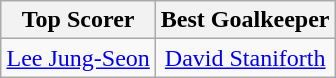<table class=wikitable style="margin:auto; text-align:center">
<tr>
<th>Top Scorer</th>
<th>Best Goalkeeper</th>
</tr>
<tr>
<td> <a href='#'>Lee Jung-Seon</a></td>
<td> <a href='#'>David Staniforth</a></td>
</tr>
</table>
